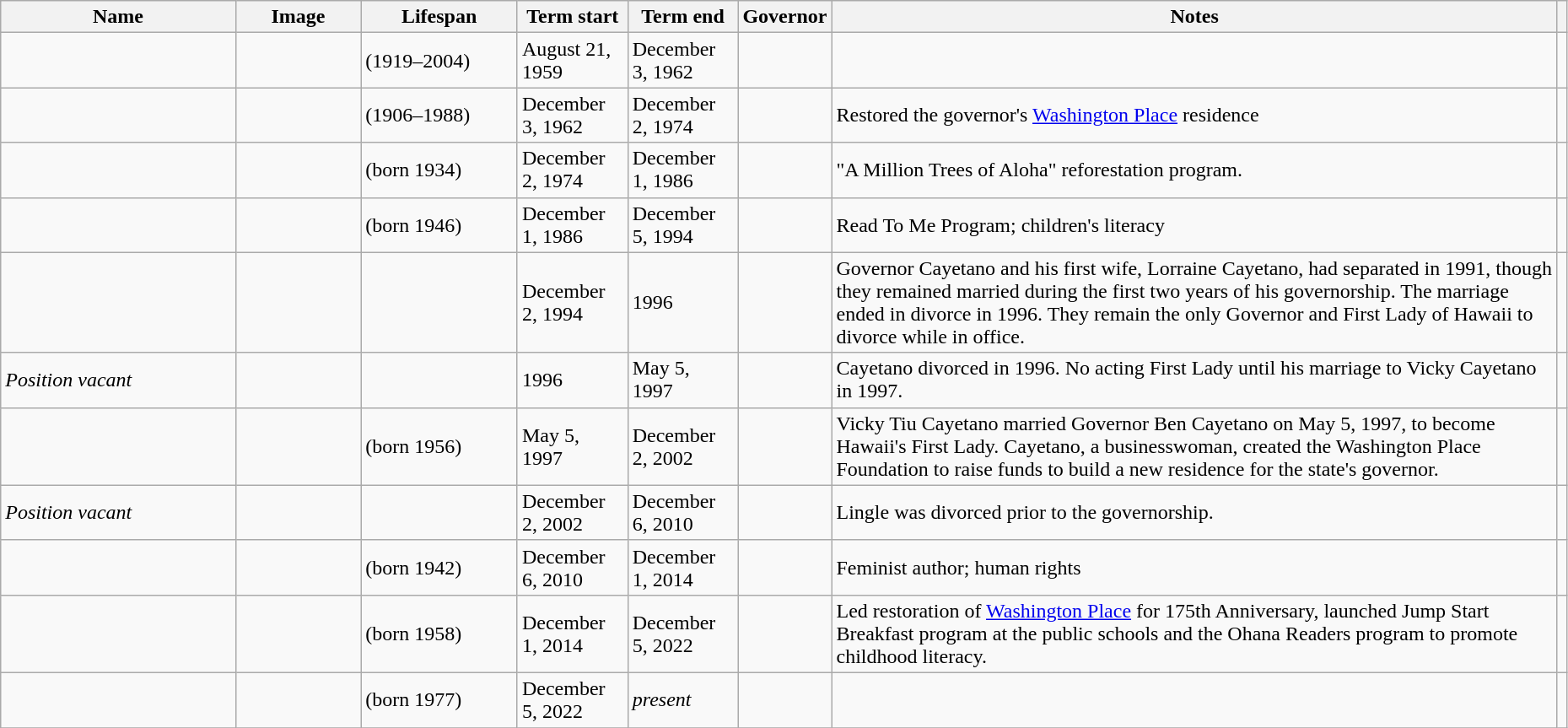<table class="wikitable sortable sticky-header" style="width:98%">
<tr>
<th scope="col" width = 15%>Name</th>
<th scope="col" width = 8% class="unsortable">Image</th>
<th scope="col" width = 10% class="unsortable">Lifespan</th>
<th scope="col" width class="unsortable">Term start</th>
<th scope="col" width class="unsortable">Term end</th>
<th scope="col" width =>Governor</th>
<th scope="col" class="unsortable">Notes</th>
<th scope="col" class="unsortable"></th>
</tr>
<tr>
<td scope="row"></td>
<td></td>
<td>(1919–2004)</td>
<td>August 21, 1959</td>
<td>December 3, 1962</td>
<td></td>
<td></td>
<td></td>
</tr>
<tr>
<td scope="row"></td>
<td></td>
<td>(1906–1988)</td>
<td>December 3, 1962</td>
<td>December 2, 1974</td>
<td></td>
<td>Restored the governor's  <a href='#'>Washington Place</a> residence</td>
<td></td>
</tr>
<tr>
<td scope="row"></td>
<td></td>
<td>(born 1934)</td>
<td>December 2, 1974</td>
<td>December 1, 1986</td>
<td></td>
<td>"A Million Trees of Aloha" reforestation program.</td>
<td></td>
</tr>
<tr>
<td scope="row"></td>
<td></td>
<td>(born 1946)</td>
<td>December 1, 1986</td>
<td>December 5, 1994</td>
<td></td>
<td>Read To Me Program; children's literacy</td>
<td></td>
</tr>
<tr>
<td scope="row"></td>
<td></td>
<td></td>
<td>December 2, 1994</td>
<td>1996</td>
<td></td>
<td>Governor Cayetano and his first wife, Lorraine Cayetano, had separated in 1991, though they remained married during the first two years of his governorship. The marriage ended in divorce in 1996. They remain the only Governor and First Lady of Hawaii to divorce while in office.</td>
<td></td>
</tr>
<tr>
<td scope="row"><em>Position vacant</em></td>
<td></td>
<td></td>
<td>1996</td>
<td>May 5, 1997</td>
<td></td>
<td>Cayetano divorced in 1996. No acting First Lady until his marriage to Vicky Cayetano in 1997.</td>
<td></td>
</tr>
<tr>
<td scope="row"></td>
<td></td>
<td>(born 1956)</td>
<td>May 5, 1997</td>
<td>December 2, 2002</td>
<td></td>
<td>Vicky Tiu Cayetano married Governor Ben Cayetano on May 5, 1997, to become Hawaii's First Lady. Cayetano, a businesswoman, created the Washington Place Foundation to raise funds to build a new residence for the state's governor.</td>
<td></td>
</tr>
<tr>
<td scope="row"><em>Position vacant</em></td>
<td></td>
<td></td>
<td>December 2, 2002</td>
<td>December 6, 2010</td>
<td></td>
<td>Lingle was divorced prior to the governorship.</td>
<td></td>
</tr>
<tr>
<td scope="row"></td>
<td></td>
<td>(born 1942)</td>
<td>December 6, 2010</td>
<td>December 1, 2014</td>
<td></td>
<td>Feminist author; human rights</td>
<td></td>
</tr>
<tr>
<td scope="row"></td>
<td></td>
<td>(born 1958)</td>
<td>December 1, 2014</td>
<td>December 5, 2022</td>
<td></td>
<td>Led restoration of <a href='#'>Washington Place</a> for 175th Anniversary, launched Jump Start Breakfast program at the public schools and the Ohana Readers program to promote childhood literacy.</td>
<td></td>
</tr>
<tr>
<td scope="row"></td>
<td></td>
<td>(born 1977)</td>
<td>December 5, 2022</td>
<td><em>present</em></td>
<td></td>
<td></td>
<td></td>
</tr>
<tr>
</tr>
</table>
